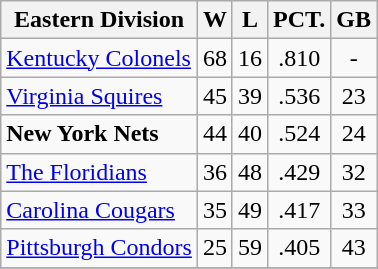<table class="wikitable" style="text-align: center;">
<tr>
<th>Eastern Division</th>
<th>W</th>
<th>L</th>
<th>PCT.</th>
<th>GB</th>
</tr>
<tr>
<td align="left"><a href='#'>Kentucky Colonels</a></td>
<td>68</td>
<td>16</td>
<td>.810</td>
<td>-</td>
</tr>
<tr>
<td align="left"><a href='#'>Virginia Squires</a></td>
<td>45</td>
<td>39</td>
<td>.536</td>
<td>23</td>
</tr>
<tr>
<td align="left"><strong>New York Nets</strong></td>
<td>44</td>
<td>40</td>
<td>.524</td>
<td>24</td>
</tr>
<tr>
<td align="left"><a href='#'>The Floridians</a></td>
<td>36</td>
<td>48</td>
<td>.429</td>
<td>32</td>
</tr>
<tr>
<td align="left"><a href='#'>Carolina Cougars</a></td>
<td>35</td>
<td>49</td>
<td>.417</td>
<td>33</td>
</tr>
<tr>
<td align="left"><a href='#'>Pittsburgh Condors</a></td>
<td>25</td>
<td>59</td>
<td>.405</td>
<td>43</td>
</tr>
<tr>
</tr>
</table>
